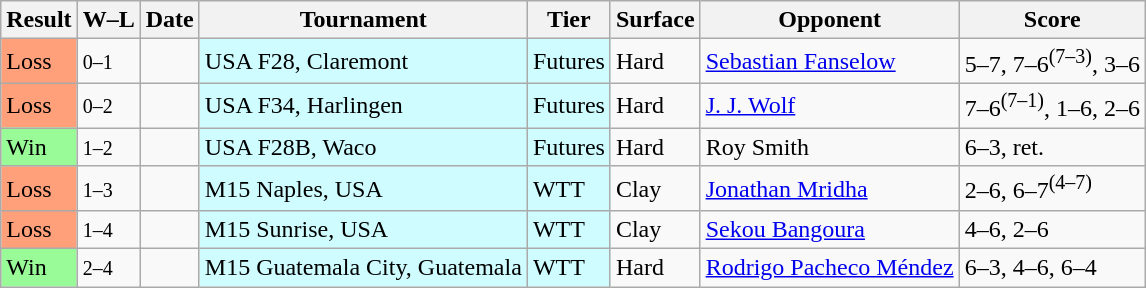<table class="sortable wikitable">
<tr>
<th>Result</th>
<th class="unsortable">W–L</th>
<th>Date</th>
<th>Tournament</th>
<th>Tier</th>
<th>Surface</th>
<th>Opponent</th>
<th class="unsortable">Score</th>
</tr>
<tr>
<td bgcolor=FFA07A>Loss</td>
<td><small>0–1</small></td>
<td></td>
<td style="background:#cffcff;">USA F28, Claremont</td>
<td style="background:#cffcff;">Futures</td>
<td>Hard</td>
<td> <a href='#'>Sebastian Fanselow</a></td>
<td>5–7, 7–6<sup>(7–3)</sup>, 3–6</td>
</tr>
<tr>
<td bgcolor=FFA07A>Loss</td>
<td><small>0–2</small></td>
<td></td>
<td style="background:#cffcff;">USA F34, Harlingen</td>
<td style="background:#cffcff;">Futures</td>
<td>Hard</td>
<td> <a href='#'>J. J. Wolf</a></td>
<td>7–6<sup>(7–1)</sup>, 1–6, 2–6</td>
</tr>
<tr>
<td bgcolor=98fb98>Win</td>
<td><small>1–2</small></td>
<td></td>
<td style="background:#cffcff;">USA F28B, Waco</td>
<td style="background:#cffcff;">Futures</td>
<td>Hard</td>
<td> Roy Smith</td>
<td>6–3, ret.</td>
</tr>
<tr>
<td bgcolor=FFA07A>Loss</td>
<td><small>1–3</small></td>
<td></td>
<td style="background:#cffcff;">M15 Naples, USA</td>
<td style="background:#cffcff;">WTT</td>
<td>Clay</td>
<td> <a href='#'>Jonathan Mridha</a></td>
<td>2–6, 6–7<sup>(4–7)</sup></td>
</tr>
<tr>
<td bgcolor=FFA07A>Loss</td>
<td><small>1–4</small></td>
<td></td>
<td style="background:#cffcff;">M15 Sunrise, USA</td>
<td style="background:#cffcff;">WTT</td>
<td>Clay</td>
<td> <a href='#'>Sekou Bangoura</a></td>
<td>4–6, 2–6</td>
</tr>
<tr>
<td bgcolor=98fb98>Win</td>
<td><small>2–4</small></td>
<td></td>
<td style="background:#cffcff;">M15 Guatemala City, Guatemala</td>
<td style="background:#cffcff;">WTT</td>
<td>Hard</td>
<td> <a href='#'>Rodrigo Pacheco Méndez</a></td>
<td>6–3, 4–6, 6–4</td>
</tr>
</table>
